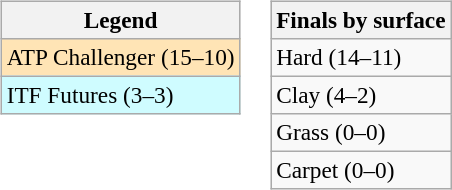<table>
<tr valign=top>
<td><br><table class=wikitable style=font-size:97%>
<tr>
<th>Legend</th>
</tr>
<tr bgcolor=moccasin>
<td>ATP Challenger (15–10)</td>
</tr>
<tr bgcolor=cffcff>
<td>ITF Futures (3–3)</td>
</tr>
</table>
</td>
<td><br><table class=wikitable style=font-size:97%>
<tr>
<th>Finals by surface</th>
</tr>
<tr>
<td>Hard (14–11)</td>
</tr>
<tr>
<td>Clay (4–2)</td>
</tr>
<tr>
<td>Grass (0–0)</td>
</tr>
<tr>
<td>Carpet (0–0)</td>
</tr>
</table>
</td>
</tr>
</table>
